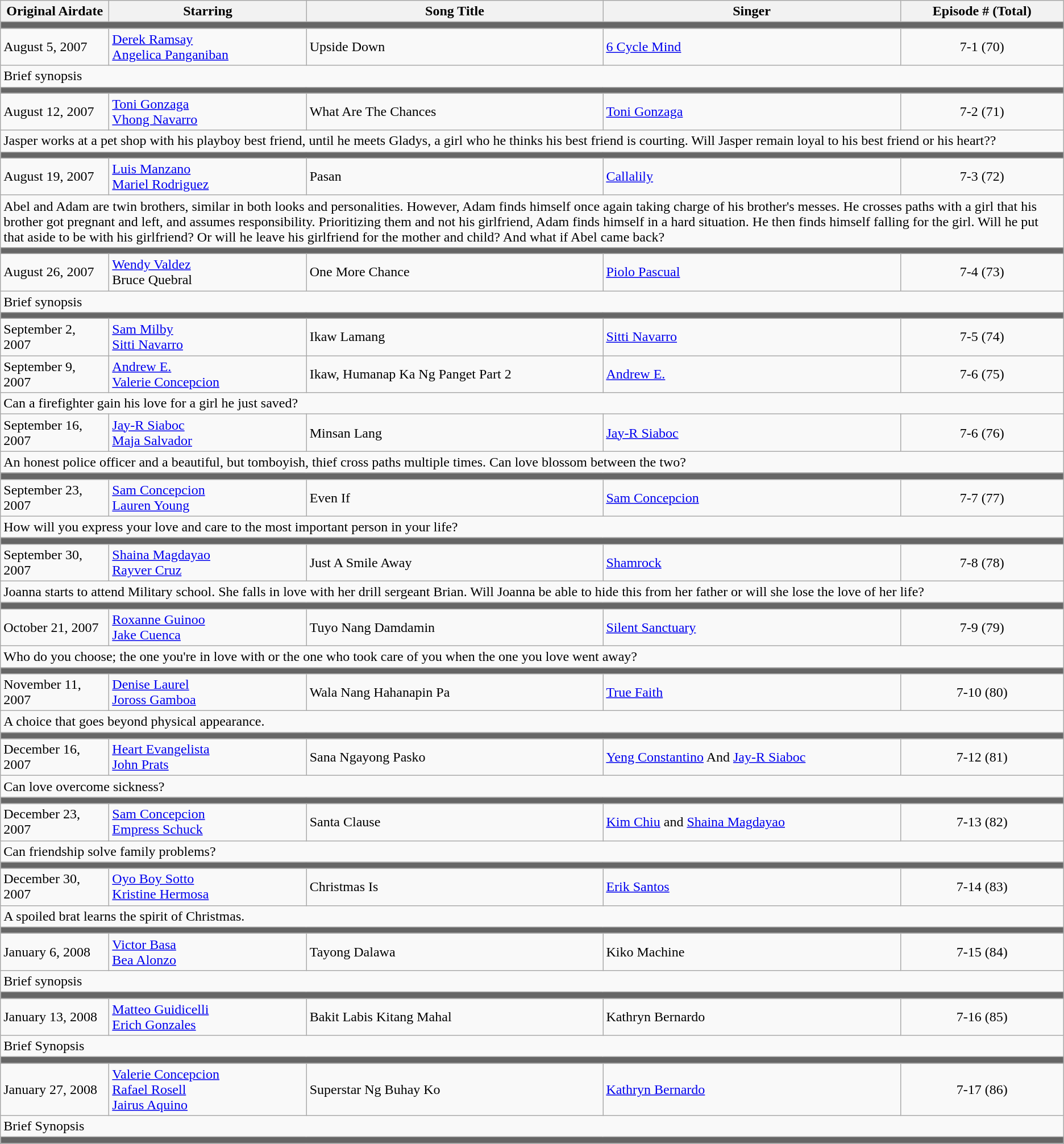<table class="wikitable">
<tr>
<th width=120px>Original Airdate</th>
<th>Starring</th>
<th>Song Title</th>
<th>Singer</th>
<th>Episode # (Total)</th>
</tr>
<tr bgcolor="#666">
<td colspan="6"></td>
</tr>
<tr>
<td>August 5, 2007</td>
<td><a href='#'>Derek Ramsay</a><br><a href='#'>Angelica Panganiban</a></td>
<td>Upside Down</td>
<td><a href='#'>6 Cycle Mind</a></td>
<td align="center">7-1 (70)</td>
</tr>
<tr>
<td colspan="5">Brief synopsis</td>
</tr>
<tr bgcolor="#666">
<td colspan="6"></td>
</tr>
<tr>
<td>August 12, 2007</td>
<td><a href='#'>Toni Gonzaga</a> <br><a href='#'>Vhong Navarro</a></td>
<td>What Are The Chances</td>
<td><a href='#'>Toni Gonzaga</a></td>
<td align="center">7-2 (71)</td>
</tr>
<tr>
<td colspan="5">Jasper works at a pet shop with his playboy best friend, until he meets Gladys, a girl who he thinks his best friend is courting.  Will Jasper remain loyal to his best friend or his heart??</td>
</tr>
<tr bgcolor="#666">
<td colspan="6"></td>
</tr>
<tr>
<td>August 19, 2007</td>
<td><a href='#'>Luis Manzano</a><br><a href='#'>Mariel Rodriguez</a></td>
<td>Pasan</td>
<td><a href='#'>Callalily</a></td>
<td align="center">7-3 (72)</td>
</tr>
<tr>
<td colspan="5">Abel and Adam are twin brothers, similar in both looks and personalities. However, Adam finds himself once again taking charge of his brother's messes. He crosses paths with a girl that his brother got pregnant and left, and assumes responsibility. Prioritizing them and not his girlfriend, Adam finds himself in a hard situation. He then finds himself falling for the girl. Will he put that aside to be with his girlfriend? Or will he leave his girlfriend for the mother and child? And what if Abel came back?</td>
</tr>
<tr bgcolor="#666">
<td colspan="6"></td>
</tr>
<tr>
<td>August 26, 2007</td>
<td><a href='#'>Wendy Valdez</a><br>Bruce Quebral</td>
<td>One More Chance</td>
<td><a href='#'>Piolo Pascual</a></td>
<td align="center">7-4 (73)</td>
</tr>
<tr>
<td colspan="5">Brief synopsis</td>
</tr>
<tr bgcolor="#666">
<td colspan="6"></td>
</tr>
<tr>
<td>September 2, 2007</td>
<td><a href='#'>Sam Milby</a><br><a href='#'>Sitti Navarro</a></td>
<td>Ikaw Lamang<br></td>
<td><a href='#'>Sitti Navarro</a></td>
<td align="center">7-5 (74)</td>
</tr>
<tr>
<td>September 9, 2007</td>
<td><a href='#'>Andrew E.</a><br><a href='#'>Valerie Concepcion</a></td>
<td>Ikaw, Humanap Ka Ng Panget Part 2<br></td>
<td><a href='#'>Andrew E.</a></td>
<td align="center">7-6 (75)</td>
</tr>
<tr>
<td colspan="6">Can a firefighter gain his love for a girl he just saved?</td>
</tr>
<tr>
<td>September 16, 2007</td>
<td><a href='#'>Jay-R Siaboc</a><br><a href='#'>Maja Salvador</a></td>
<td>Minsan Lang<br></td>
<td><a href='#'>Jay-R Siaboc</a></td>
<td align="center">7-6 (76)</td>
</tr>
<tr>
<td colspan="5">An honest police officer and a beautiful, but tomboyish, thief cross paths multiple times. Can love blossom between the two?</td>
</tr>
<tr bgcolor="#666">
<td colspan="6"></td>
</tr>
<tr>
<td>September 23, 2007</td>
<td><a href='#'>Sam Concepcion</a><br><a href='#'>Lauren Young</a></td>
<td>Even If</td>
<td><a href='#'>Sam Concepcion</a></td>
<td align="center">7-7 (77)</td>
</tr>
<tr>
<td colspan="5">How will you express your love and care to the most important person in your life?</td>
</tr>
<tr bgcolor="#666">
<td colspan="6"></td>
</tr>
<tr>
<td>September 30, 2007</td>
<td><a href='#'>Shaina Magdayao</a><br><a href='#'>Rayver Cruz</a></td>
<td>Just A Smile Away</td>
<td><a href='#'>Shamrock</a></td>
<td align="center">7-8 (78)</td>
</tr>
<tr>
<td colspan="5">Joanna starts to attend Military school. She falls in love with her drill sergeant Brian. Will Joanna be able to hide this from her father or will she lose the love of her life?</td>
</tr>
<tr bgcolor="#666">
<td colspan="6"></td>
</tr>
<tr>
<td>October 21, 2007</td>
<td><a href='#'>Roxanne Guinoo</a><br><a href='#'>Jake Cuenca</a></td>
<td>Tuyo Nang Damdamin</td>
<td><a href='#'>Silent Sanctuary</a></td>
<td align="center">7-9 (79)</td>
</tr>
<tr>
<td colspan="5">Who do you choose; the one you're in love with or the one who took care of you when the one you love went away?</td>
</tr>
<tr bgcolor="#666">
<td colspan="6"></td>
</tr>
<tr>
<td>November 11, 2007</td>
<td><a href='#'>Denise Laurel</a><br><a href='#'>Joross Gamboa</a></td>
<td>Wala Nang Hahanapin Pa</td>
<td><a href='#'>True Faith</a></td>
<td align="center">7-10 (80)</td>
</tr>
<tr>
<td colspan="5">A choice that goes beyond physical appearance.</td>
</tr>
<tr bgcolor="#666">
<td colspan="6"></td>
</tr>
<tr>
<td>December 16, 2007</td>
<td><a href='#'>Heart Evangelista</a><br><a href='#'>John Prats</a></td>
<td>Sana Ngayong Pasko</td>
<td><a href='#'>Yeng Constantino</a> And <a href='#'>Jay-R Siaboc</a></td>
<td align="center">7-12 (81)</td>
</tr>
<tr>
<td colspan="5">Can love overcome sickness?</td>
</tr>
<tr bgcolor="#666">
<td colspan="6"></td>
</tr>
<tr>
<td>December 23, 2007</td>
<td><a href='#'>Sam Concepcion</a><br><a href='#'>Empress Schuck</a></td>
<td>Santa Clause</td>
<td><a href='#'>Kim Chiu</a> and <a href='#'>Shaina Magdayao</a></td>
<td align="center">7-13 (82)</td>
</tr>
<tr>
<td colspan="5">Can friendship solve family problems?</td>
</tr>
<tr bgcolor="#666">
<td colspan="6"></td>
</tr>
<tr>
<td>December 30, 2007</td>
<td><a href='#'>Oyo Boy Sotto</a><br><a href='#'>Kristine Hermosa</a></td>
<td>Christmas Is</td>
<td><a href='#'>Erik Santos</a></td>
<td align="center">7-14 (83)</td>
</tr>
<tr>
<td colspan="5">A spoiled brat learns the spirit of Christmas.</td>
</tr>
<tr bgcolor="#666">
<td colspan="6"></td>
</tr>
<tr>
<td>January 6, 2008</td>
<td><a href='#'>Victor Basa</a><br><a href='#'>Bea Alonzo</a></td>
<td>Tayong Dalawa</td>
<td>Kiko Machine</td>
<td align="center">7-15 (84)</td>
</tr>
<tr>
<td colspan="5">Brief synopsis</td>
</tr>
<tr bgcolor="#666">
<td colspan="6"></td>
</tr>
<tr>
</tr>
<tr>
<td>January 13, 2008</td>
<td><a href='#'>Matteo Guidicelli</a><br><a href='#'>Erich Gonzales</a></td>
<td>Bakit Labis Kitang Mahal</td>
<td>Kathryn Bernardo</td>
<td align="center">7-16 (85)</td>
</tr>
<tr>
<td colspan="5">Brief Synopsis</td>
</tr>
<tr bgcolor="#666">
<td colspan="6"></td>
</tr>
<tr>
</tr>
<tr>
<td>January 27, 2008</td>
<td><a href='#'>Valerie Concepcion</a><br><a href='#'>Rafael Rosell</a><br><a href='#'>Jairus Aquino</a></td>
<td>Superstar Ng Buhay Ko</td>
<td><a href='#'>Kathryn Bernardo</a></td>
<td align="center">7-17 (86)</td>
</tr>
<tr>
<td colspan="5">Brief Synopsis</td>
</tr>
<tr bgcolor="#666">
<td colspan="6"></td>
</tr>
<tr>
</tr>
</table>
